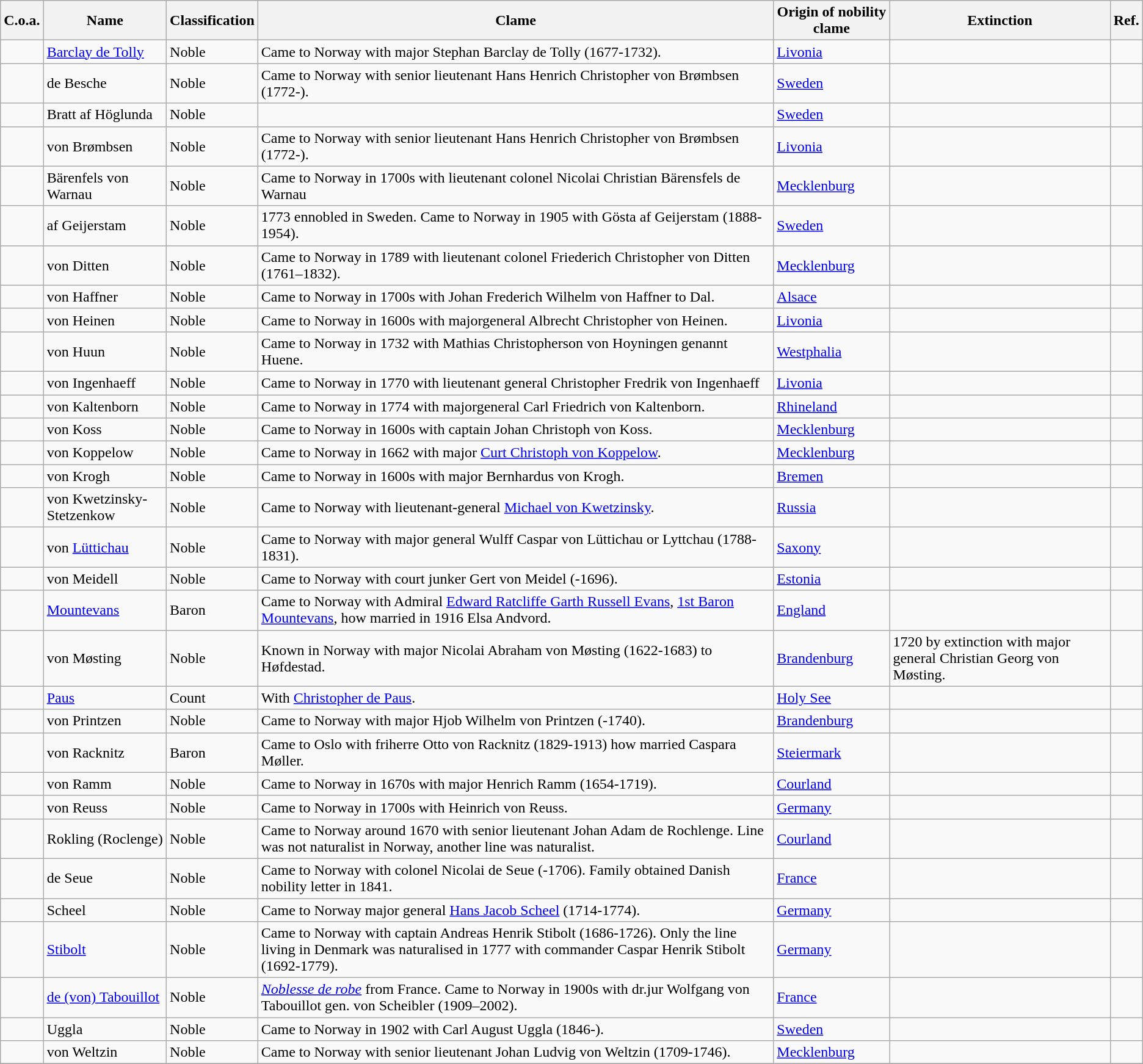<table class="wikitable sortable">
<tr>
<th>C.o.a.</th>
<th>Name</th>
<th>Classification</th>
<th>Clame</th>
<th>Origin of nobility clame</th>
<th>Extinction</th>
<th>Ref.</th>
</tr>
<tr>
<td></td>
<td><a href='#'>Barclay de Tolly</a></td>
<td>Noble</td>
<td>Came to Norway with major Stephan Barclay de Tolly (1677-1732).</td>
<td><a href='#'>Livonia</a></td>
<td></td>
<td></td>
</tr>
<tr>
<td></td>
<td>de Besche</td>
<td>Noble</td>
<td>Came to Norway with senior lieutenant Hans Henrich Christopher von Brømbsen (1772-).</td>
<td><a href='#'>Sweden</a></td>
<td></td>
<td></td>
</tr>
<tr>
<td></td>
<td>Bratt af Höglunda</td>
<td>Noble</td>
<td></td>
<td><a href='#'>Sweden</a></td>
<td></td>
<td></td>
</tr>
<tr>
<td></td>
<td>von Brømbsen</td>
<td>Noble</td>
<td>Came to Norway with senior lieutenant Hans Henrich Christopher von Brømbsen (1772-).</td>
<td><a href='#'>Livonia</a></td>
<td></td>
<td></td>
</tr>
<tr>
<td></td>
<td>Bärenfels von Warnau</td>
<td>Noble</td>
<td>Came to Norway in 1700s with lieutenant colonel Nicolai Christian Bärensfels de Warnau</td>
<td><a href='#'>Mecklenburg</a></td>
<td></td>
<td></td>
</tr>
<tr>
<td></td>
<td>af Geijerstam</td>
<td>Noble</td>
<td>1773 ennobled in Sweden. Came to Norway in 1905 with Gösta af Geijerstam (1888-1954).</td>
<td><a href='#'>Sweden</a></td>
<td></td>
<td></td>
</tr>
<tr>
<td></td>
<td>von Ditten</td>
<td>Noble</td>
<td>Came to Norway in 1789 with lieutenant colonel Friederich Christopher von Ditten (1761–1832).</td>
<td><a href='#'>Mecklenburg</a></td>
<td></td>
<td></td>
</tr>
<tr>
<td></td>
<td>von Haffner</td>
<td>Noble</td>
<td>Came to Norway in 1700s with Johan Frederich Wilhelm von Haffner to Dal.</td>
<td><a href='#'>Alsace</a></td>
<td></td>
<td></td>
</tr>
<tr>
<td></td>
<td>von Heinen</td>
<td>Noble</td>
<td>Came to Norway in 1600s with majorgeneral Albrecht Christopher von Heinen.</td>
<td><a href='#'>Livonia</a></td>
<td></td>
<td></td>
</tr>
<tr>
<td></td>
<td>von Huun</td>
<td>Noble</td>
<td>Came to Norway in 1732 with Mathias Christopherson von Hoyningen genannt Huene.</td>
<td><a href='#'>Westphalia</a></td>
<td></td>
<td></td>
</tr>
<tr>
<td></td>
<td>von Ingenhaeff</td>
<td>Noble</td>
<td>Came to Norway in 1770 with lieutenant general Christopher Fredrik von Ingenhaeff</td>
<td><a href='#'>Livonia</a></td>
<td></td>
<td></td>
</tr>
<tr>
<td></td>
<td>von Kaltenborn</td>
<td>Noble</td>
<td>Came to Norway in 1774 with majorgeneral Carl Friedrich von Kaltenborn.</td>
<td><a href='#'>Rhineland</a></td>
<td></td>
<td></td>
</tr>
<tr>
<td></td>
<td>von Koss</td>
<td>Noble</td>
<td>Came to Norway in 1600s with captain Johan Christoph von Koss.</td>
<td><a href='#'>Mecklenburg</a></td>
<td></td>
<td></td>
</tr>
<tr>
<td></td>
<td>von Koppelow</td>
<td>Noble</td>
<td>Came to Norway in 1662 with major <a href='#'>Curt Christoph von Koppelow</a>.</td>
<td><a href='#'>Mecklenburg</a></td>
<td></td>
<td></td>
</tr>
<tr>
<td></td>
<td>von Krogh</td>
<td>Noble</td>
<td>Came to Norway in 1600s with major Bernhardus von Krogh.</td>
<td><a href='#'>Bremen</a></td>
<td></td>
<td></td>
</tr>
<tr>
<td></td>
<td>von Kwetzinsky-Stetzenkow</td>
<td>Noble</td>
<td>Came to Norway with lieutenant-general <a href='#'>Michael von Kwetzinsky</a>.</td>
<td><a href='#'>Russia</a></td>
<td></td>
<td></td>
</tr>
<tr>
<td></td>
<td>von <a href='#'>Lüttichau</a></td>
<td>Noble</td>
<td>Came to Norway with major general Wulff Caspar von Lüttichau or Lyttchau (1788-1831).</td>
<td><a href='#'>Saxony</a></td>
<td></td>
<td></td>
</tr>
<tr>
<td></td>
<td>von Meidell</td>
<td>Noble</td>
<td>Came to Norway with court junker Gert von Meidel (-1696).</td>
<td><a href='#'>Estonia</a></td>
<td></td>
<td></td>
</tr>
<tr>
<td></td>
<td><a href='#'>Mountevans</a></td>
<td>Baron</td>
<td>Came to Norway with Admiral <a href='#'>Edward Ratcliffe Garth Russell Evans</a>, <a href='#'>1st Baron Mountevans</a>, how married in 1916 Elsa Andvord.</td>
<td><a href='#'>England</a></td>
<td></td>
<td></td>
</tr>
<tr>
<td></td>
<td>von Møsting</td>
<td>Noble</td>
<td>Known in Norway with major Nicolai Abraham von Møsting (1622-1683) to Høfdestad.</td>
<td><a href='#'>Brandenburg</a></td>
<td>1720 by extinction with major general Christian Georg von Møsting.</td>
<td></td>
</tr>
<tr>
<td></td>
<td><a href='#'>Paus</a></td>
<td>Count</td>
<td>With <a href='#'>Christopher de Paus</a>.</td>
<td><a href='#'>Holy See</a></td>
<td></td>
<td></td>
</tr>
<tr>
<td></td>
<td>von Printzen</td>
<td>Noble</td>
<td>Came to Norway with major Hjob Wilhelm von Printzen (-1740).</td>
<td><a href='#'>Brandenburg</a></td>
<td></td>
<td></td>
</tr>
<tr>
<td></td>
<td>von Racknitz</td>
<td>Baron</td>
<td>Came to Oslo with friherre Otto von Racknitz (1829-1913) how married Caspara Møller.</td>
<td><a href='#'>Steiermark</a></td>
<td></td>
<td></td>
</tr>
<tr>
<td></td>
<td>von Ramm</td>
<td>Noble</td>
<td>Came to Norway in 1670s with major Henrich Ramm (1654-1719).</td>
<td><a href='#'>Courland</a></td>
<td></td>
<td></td>
</tr>
<tr>
<td></td>
<td>von Reuss</td>
<td>Noble</td>
<td>Came to Norway in 1700s with Heinrich von Reuss.</td>
<td><a href='#'>Germany</a></td>
<td></td>
<td></td>
</tr>
<tr>
<td></td>
<td>Rokling (Roclenge)</td>
<td>Noble</td>
<td>Came to Norway around 1670 with senior lieutenant Johan Adam de Rochlenge. Line was not naturalist in Norway, another line was naturalist.</td>
<td><a href='#'>Courland</a></td>
<td></td>
<td></td>
</tr>
<tr>
<td></td>
<td>de Seue</td>
<td>Noble</td>
<td>Came to Norway with colonel Nicolai de Seue (-1706). Family obtained Danish nobility letter in 1841.</td>
<td><a href='#'>France</a></td>
<td></td>
<td></td>
</tr>
<tr>
<td></td>
<td>Scheel</td>
<td>Noble</td>
<td>Came to Norway major general <a href='#'>Hans Jacob Scheel</a> (1714-1774).</td>
<td><a href='#'>Germany</a></td>
<td></td>
<td></td>
</tr>
<tr>
<td></td>
<td><a href='#'>Stibolt</a></td>
<td>Noble</td>
<td>Came to Norway with captain Andreas Henrik Stibolt (1686-1726). Only the line living in Denmark was naturalised in 1777 with commander Caspar Henrik Stibolt (1692-1779).</td>
<td><a href='#'>Germany</a></td>
<td></td>
<td></td>
</tr>
<tr>
<td></td>
<td><a href='#'>de (von) Tabouillot</a></td>
<td>Noble</td>
<td><em><a href='#'>Noblesse de robe</a></em> from France. Came to Norway in 1900s with dr.jur Wolfgang von Tabouillot gen. von Scheibler (1909–2002).</td>
<td><a href='#'>France</a></td>
<td></td>
<td></td>
</tr>
<tr>
<td></td>
<td>Uggla</td>
<td>Noble</td>
<td>Came to Norway in 1902 with Carl August Uggla (1846-).</td>
<td><a href='#'>Sweden</a></td>
<td></td>
<td></td>
</tr>
<tr>
<td></td>
<td>von Weltzin</td>
<td>Noble</td>
<td>Came to Norway with senior lieutenant Johan Ludvig von Weltzin (1709-1746).</td>
<td><a href='#'>Mecklenburg</a></td>
<td></td>
<td></td>
</tr>
<tr>
</tr>
</table>
